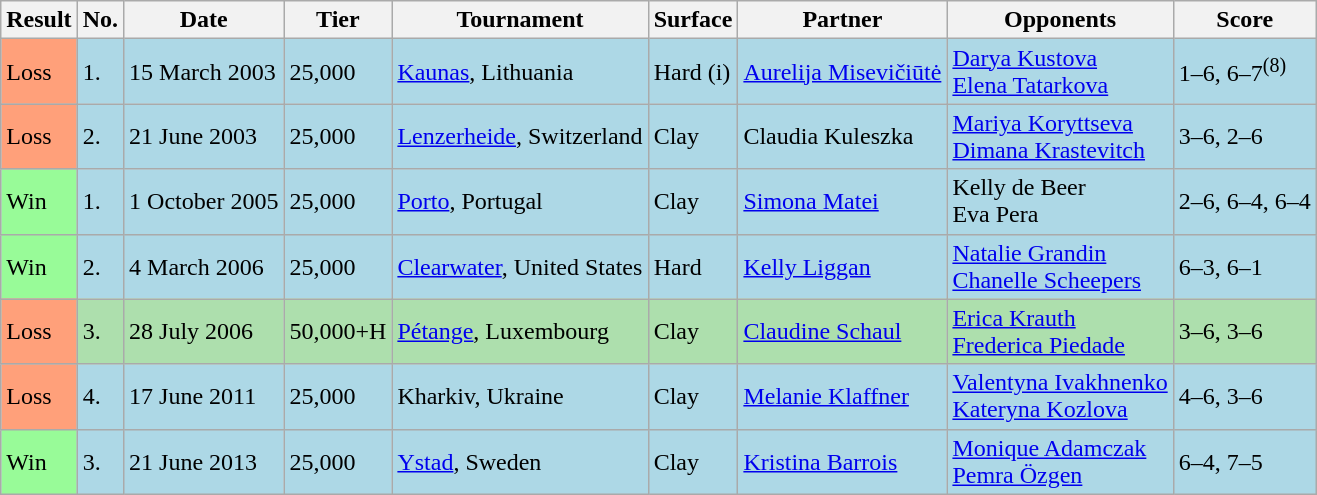<table class="sortable wikitable">
<tr>
<th>Result</th>
<th>No.</th>
<th>Date</th>
<th>Tier</th>
<th>Tournament</th>
<th>Surface</th>
<th>Partner</th>
<th>Opponents</th>
<th class="unsortable">Score</th>
</tr>
<tr style="background:lightblue;">
<td style="background:#ffa07a;">Loss</td>
<td>1.</td>
<td>15 March 2003</td>
<td>25,000</td>
<td><a href='#'>Kaunas</a>, Lithuania</td>
<td>Hard (i)</td>
<td> <a href='#'>Aurelija Misevičiūtė</a></td>
<td> <a href='#'>Darya Kustova</a> <br>  <a href='#'>Elena Tatarkova</a></td>
<td>1–6, 6–7<sup>(8)</sup></td>
</tr>
<tr style="background:lightblue;">
<td style="background:#ffa07a;">Loss</td>
<td>2.</td>
<td>21 June 2003</td>
<td>25,000</td>
<td><a href='#'>Lenzerheide</a>, Switzerland</td>
<td>Clay</td>
<td> Claudia Kuleszka</td>
<td> <a href='#'>Mariya Koryttseva</a> <br>  <a href='#'>Dimana Krastevitch</a></td>
<td>3–6, 2–6</td>
</tr>
<tr style="background:lightblue;">
<td style="background:#98fb98;">Win</td>
<td>1.</td>
<td>1 October 2005</td>
<td>25,000</td>
<td><a href='#'>Porto</a>, Portugal</td>
<td>Clay</td>
<td> <a href='#'>Simona Matei</a></td>
<td> Kelly de Beer <br>  Eva Pera</td>
<td>2–6, 6–4, 6–4</td>
</tr>
<tr style="background:lightblue;">
<td style="background:#98fb98;">Win</td>
<td>2.</td>
<td>4 March 2006</td>
<td>25,000</td>
<td><a href='#'>Clearwater</a>, United States</td>
<td>Hard</td>
<td> <a href='#'>Kelly Liggan</a></td>
<td> <a href='#'>Natalie Grandin</a> <br>  <a href='#'>Chanelle Scheepers</a></td>
<td>6–3, 6–1</td>
</tr>
<tr style="background:#addfad;">
<td style="background:#ffa07a;">Loss</td>
<td>3.</td>
<td>28 July 2006</td>
<td>50,000+H</td>
<td><a href='#'>Pétange</a>, Luxembourg</td>
<td>Clay</td>
<td> <a href='#'>Claudine Schaul</a></td>
<td> <a href='#'>Erica Krauth</a> <br>  <a href='#'>Frederica Piedade</a></td>
<td>3–6, 3–6</td>
</tr>
<tr style="background:lightblue;">
<td style="background:#ffa07a;">Loss</td>
<td>4.</td>
<td>17 June 2011</td>
<td>25,000</td>
<td>Kharkiv, Ukraine</td>
<td>Clay</td>
<td> <a href='#'>Melanie Klaffner</a></td>
<td> <a href='#'>Valentyna Ivakhnenko</a> <br>  <a href='#'>Kateryna Kozlova</a></td>
<td>4–6, 3–6</td>
</tr>
<tr style="background:lightblue;">
<td style="background:#98fb98;">Win</td>
<td>3.</td>
<td>21 June 2013</td>
<td>25,000</td>
<td><a href='#'>Ystad</a>, Sweden</td>
<td>Clay</td>
<td> <a href='#'>Kristina Barrois</a></td>
<td> <a href='#'>Monique Adamczak</a> <br>  <a href='#'>Pemra Özgen</a></td>
<td>6–4, 7–5</td>
</tr>
</table>
